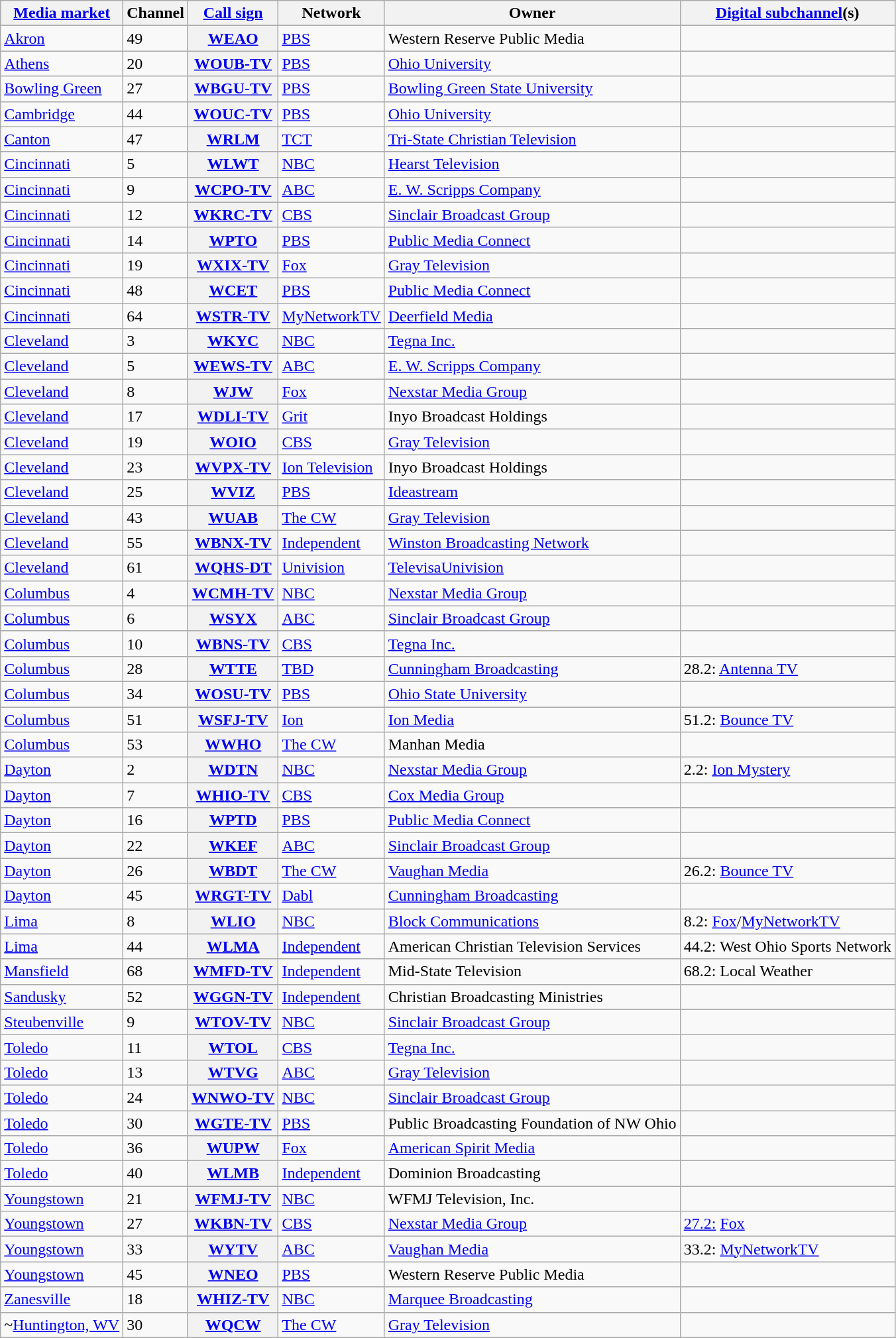<table class="sortable wikitable">
<tr>
<th scope="col"><a href='#'>Media market</a></th>
<th scope="col">Channel</th>
<th scope="col"><a href='#'>Call sign</a></th>
<th scope="col">Network</th>
<th scope="col">Owner</th>
<th scope="col" class="unsortable"><a href='#'>Digital subchannel</a>(s)</th>
</tr>
<tr>
<td><a href='#'>Akron</a></td>
<td>49</td>
<th scope="row"><a href='#'>WEAO</a></th>
<td><a href='#'>PBS</a></td>
<td>Western Reserve Public Media</td>
<td></td>
</tr>
<tr>
<td><a href='#'>Athens</a></td>
<td>20</td>
<th scope="row"><a href='#'>WOUB-TV</a></th>
<td><a href='#'>PBS</a></td>
<td><a href='#'>Ohio University</a></td>
<td></td>
</tr>
<tr>
<td><a href='#'>Bowling Green</a></td>
<td>27</td>
<th scope="row"><a href='#'>WBGU-TV</a></th>
<td><a href='#'>PBS</a></td>
<td><a href='#'>Bowling Green State University</a></td>
<td></td>
</tr>
<tr>
<td><a href='#'>Cambridge</a></td>
<td>44</td>
<th scope="row"><a href='#'>WOUC-TV</a></th>
<td><a href='#'>PBS</a></td>
<td><a href='#'>Ohio University</a></td>
<td></td>
</tr>
<tr>
<td><a href='#'>Canton</a></td>
<td>47</td>
<th scope="row"><a href='#'>WRLM</a></th>
<td><a href='#'>TCT</a></td>
<td><a href='#'>Tri-State Christian Television</a></td>
<td></td>
</tr>
<tr>
<td><a href='#'>Cincinnati</a></td>
<td>5</td>
<th scope="row"><a href='#'>WLWT</a></th>
<td><a href='#'>NBC</a></td>
<td><a href='#'>Hearst Television</a></td>
<td></td>
</tr>
<tr>
<td><a href='#'>Cincinnati</a></td>
<td>9</td>
<th scope="row"><a href='#'>WCPO-TV</a></th>
<td><a href='#'>ABC</a></td>
<td><a href='#'>E. W. Scripps Company</a></td>
<td></td>
</tr>
<tr>
<td><a href='#'>Cincinnati</a></td>
<td>12</td>
<th scope="row"><a href='#'>WKRC-TV</a></th>
<td><a href='#'>CBS</a></td>
<td><a href='#'>Sinclair Broadcast Group</a></td>
<td></td>
</tr>
<tr>
<td><a href='#'>Cincinnati</a></td>
<td>14</td>
<th scope="row"><a href='#'>WPTO</a></th>
<td><a href='#'>PBS</a></td>
<td><a href='#'>Public Media Connect</a></td>
<td></td>
</tr>
<tr>
<td><a href='#'>Cincinnati</a></td>
<td>19</td>
<th scope="row"><a href='#'>WXIX-TV</a></th>
<td><a href='#'>Fox</a></td>
<td><a href='#'>Gray Television</a></td>
<td></td>
</tr>
<tr>
<td><a href='#'>Cincinnati</a></td>
<td>48</td>
<th scope="row"><a href='#'>WCET</a></th>
<td><a href='#'>PBS</a></td>
<td><a href='#'>Public Media Connect</a></td>
<td></td>
</tr>
<tr>
<td><a href='#'>Cincinnati</a></td>
<td>64</td>
<th scope="row"><a href='#'>WSTR-TV</a></th>
<td><a href='#'>MyNetworkTV</a></td>
<td><a href='#'>Deerfield Media</a></td>
<td></td>
</tr>
<tr>
<td><a href='#'>Cleveland</a></td>
<td>3</td>
<th scope="row"><a href='#'>WKYC</a></th>
<td><a href='#'>NBC</a></td>
<td><a href='#'>Tegna Inc.</a></td>
<td></td>
</tr>
<tr>
<td><a href='#'>Cleveland</a></td>
<td>5</td>
<th scope="row"><a href='#'>WEWS-TV</a></th>
<td><a href='#'>ABC</a></td>
<td><a href='#'>E. W. Scripps Company</a></td>
<td></td>
</tr>
<tr>
<td><a href='#'>Cleveland</a></td>
<td>8</td>
<th scope="row"><a href='#'>WJW</a></th>
<td><a href='#'>Fox</a></td>
<td><a href='#'>Nexstar Media Group</a></td>
<td></td>
</tr>
<tr>
<td><a href='#'>Cleveland</a></td>
<td>17</td>
<th scope="row"><a href='#'>WDLI-TV</a></th>
<td><a href='#'>Grit</a></td>
<td>Inyo Broadcast Holdings</td>
<td></td>
</tr>
<tr>
<td><a href='#'>Cleveland</a></td>
<td>19</td>
<th scope="row"><a href='#'>WOIO</a></th>
<td><a href='#'>CBS</a></td>
<td><a href='#'>Gray Television</a></td>
<td></td>
</tr>
<tr>
<td><a href='#'>Cleveland</a></td>
<td>23</td>
<th scope="row"><a href='#'>WVPX-TV</a></th>
<td><a href='#'>Ion Television</a></td>
<td>Inyo Broadcast Holdings</td>
<td></td>
</tr>
<tr>
<td><a href='#'>Cleveland</a></td>
<td>25</td>
<th scope="row"><a href='#'>WVIZ</a></th>
<td><a href='#'>PBS</a></td>
<td><a href='#'>Ideastream</a></td>
<td></td>
</tr>
<tr>
<td><a href='#'>Cleveland</a></td>
<td>43</td>
<th scope="row"><a href='#'>WUAB</a></th>
<td><a href='#'>The CW</a></td>
<td><a href='#'>Gray Television</a></td>
<td></td>
</tr>
<tr>
<td><a href='#'>Cleveland</a></td>
<td>55</td>
<th scope="row"><a href='#'>WBNX-TV</a></th>
<td><a href='#'>Independent</a></td>
<td><a href='#'>Winston Broadcasting Network</a></td>
<td></td>
</tr>
<tr>
<td><a href='#'>Cleveland</a></td>
<td>61</td>
<th scope="row"><a href='#'>WQHS-DT</a></th>
<td><a href='#'>Univision</a></td>
<td><a href='#'>TelevisaUnivision</a></td>
<td></td>
</tr>
<tr>
<td><a href='#'>Columbus</a></td>
<td>4</td>
<th scope="row"><a href='#'>WCMH-TV</a></th>
<td><a href='#'>NBC</a></td>
<td><a href='#'>Nexstar Media Group</a></td>
<td></td>
</tr>
<tr>
<td><a href='#'>Columbus</a></td>
<td>6</td>
<th scope="row"><a href='#'>WSYX</a></th>
<td><a href='#'>ABC</a></td>
<td><a href='#'>Sinclair Broadcast Group</a></td>
<td></td>
</tr>
<tr>
<td><a href='#'>Columbus</a></td>
<td>10</td>
<th scope="row"><a href='#'>WBNS-TV</a></th>
<td><a href='#'>CBS</a></td>
<td><a href='#'>Tegna Inc.</a></td>
<td></td>
</tr>
<tr>
<td><a href='#'>Columbus</a></td>
<td>28</td>
<th scope="row"><a href='#'>WTTE</a></th>
<td><a href='#'>TBD</a></td>
<td><a href='#'>Cunningham Broadcasting</a></td>
<td>28.2: <a href='#'>Antenna TV</a></td>
</tr>
<tr>
<td><a href='#'>Columbus</a></td>
<td>34</td>
<th scope="row"><a href='#'>WOSU-TV</a></th>
<td><a href='#'>PBS</a></td>
<td><a href='#'>Ohio State University</a></td>
<td></td>
</tr>
<tr>
<td><a href='#'>Columbus</a></td>
<td>51</td>
<th scope="row"><a href='#'>WSFJ-TV</a></th>
<td><a href='#'>Ion</a></td>
<td><a href='#'>Ion Media</a></td>
<td>51.2: <a href='#'>Bounce TV</a></td>
</tr>
<tr>
<td><a href='#'>Columbus</a></td>
<td>53</td>
<th scope="row"><a href='#'>WWHO</a></th>
<td><a href='#'>The CW</a></td>
<td>Manhan Media</td>
<td></td>
</tr>
<tr>
<td><a href='#'>Dayton</a></td>
<td>2</td>
<th scope="row"><a href='#'>WDTN</a></th>
<td><a href='#'>NBC</a></td>
<td><a href='#'>Nexstar Media Group</a></td>
<td>2.2: <a href='#'>Ion Mystery</a></td>
</tr>
<tr>
<td><a href='#'>Dayton</a></td>
<td>7</td>
<th scope="row"><a href='#'>WHIO-TV</a></th>
<td><a href='#'>CBS</a></td>
<td><a href='#'>Cox Media Group</a></td>
<td></td>
</tr>
<tr>
<td><a href='#'>Dayton</a></td>
<td>16</td>
<th scope="row"><a href='#'>WPTD</a></th>
<td><a href='#'>PBS</a></td>
<td><a href='#'>Public Media Connect</a></td>
<td></td>
</tr>
<tr>
<td><a href='#'>Dayton</a></td>
<td>22</td>
<th scope="row"><a href='#'>WKEF</a></th>
<td><a href='#'>ABC</a></td>
<td><a href='#'>Sinclair Broadcast Group</a></td>
<td></td>
</tr>
<tr>
<td><a href='#'>Dayton</a></td>
<td>26</td>
<th scope="row"><a href='#'>WBDT</a></th>
<td><a href='#'>The CW</a></td>
<td><a href='#'>Vaughan Media</a></td>
<td>26.2: <a href='#'>Bounce TV</a></td>
</tr>
<tr>
<td><a href='#'>Dayton</a></td>
<td>45</td>
<th scope="row"><a href='#'>WRGT-TV</a></th>
<td><a href='#'>Dabl</a></td>
<td><a href='#'>Cunningham Broadcasting</a></td>
<td></td>
</tr>
<tr>
<td><a href='#'>Lima</a></td>
<td>8</td>
<th scope="row"><a href='#'>WLIO</a></th>
<td><a href='#'>NBC</a></td>
<td><a href='#'>Block Communications</a></td>
<td>8.2: <a href='#'>Fox</a>/<a href='#'>MyNetworkTV</a></td>
</tr>
<tr>
<td><a href='#'>Lima</a></td>
<td>44</td>
<th scope="row"><a href='#'>WLMA</a></th>
<td><a href='#'>Independent</a></td>
<td>American Christian Television Services</td>
<td>44.2: West Ohio Sports Network</td>
</tr>
<tr>
<td><a href='#'>Mansfield</a></td>
<td>68</td>
<th scope="row"><a href='#'>WMFD-TV</a></th>
<td><a href='#'>Independent</a></td>
<td>Mid-State Television</td>
<td>68.2: Local Weather</td>
</tr>
<tr>
<td><a href='#'>Sandusky</a></td>
<td>52</td>
<th scope="row"><a href='#'>WGGN-TV</a></th>
<td><a href='#'>Independent</a></td>
<td>Christian Broadcasting Ministries</td>
<td></td>
</tr>
<tr>
<td><a href='#'>Steubenville</a></td>
<td>9</td>
<th scope="row"><a href='#'>WTOV-TV</a></th>
<td><a href='#'>NBC</a></td>
<td><a href='#'>Sinclair Broadcast Group</a></td>
<td></td>
</tr>
<tr>
<td><a href='#'>Toledo</a></td>
<td>11</td>
<th scope="row"><a href='#'>WTOL</a></th>
<td><a href='#'>CBS</a></td>
<td><a href='#'>Tegna Inc.</a></td>
<td></td>
</tr>
<tr>
<td><a href='#'>Toledo</a></td>
<td>13</td>
<th scope="row"><a href='#'>WTVG</a></th>
<td><a href='#'>ABC</a></td>
<td><a href='#'>Gray Television</a></td>
<td></td>
</tr>
<tr>
<td><a href='#'>Toledo</a></td>
<td>24</td>
<th scope="row"><a href='#'>WNWO-TV</a></th>
<td><a href='#'>NBC</a></td>
<td><a href='#'>Sinclair Broadcast Group</a></td>
<td></td>
</tr>
<tr>
<td><a href='#'>Toledo</a></td>
<td>30</td>
<th scope="row"><a href='#'>WGTE-TV</a></th>
<td><a href='#'>PBS</a></td>
<td>Public Broadcasting Foundation of NW Ohio</td>
<td></td>
</tr>
<tr>
<td><a href='#'>Toledo</a></td>
<td>36</td>
<th scope="row"><a href='#'>WUPW</a></th>
<td><a href='#'>Fox</a></td>
<td><a href='#'>American Spirit Media</a></td>
<td></td>
</tr>
<tr>
<td><a href='#'>Toledo</a></td>
<td>40</td>
<th scope="row"><a href='#'>WLMB</a></th>
<td><a href='#'>Independent</a></td>
<td>Dominion Broadcasting</td>
<td></td>
</tr>
<tr>
<td><a href='#'>Youngstown</a></td>
<td>21</td>
<th scope="row"><a href='#'>WFMJ-TV</a></th>
<td><a href='#'>NBC</a></td>
<td>WFMJ Television, Inc.</td>
<td></td>
</tr>
<tr>
<td><a href='#'>Youngstown</a></td>
<td>27</td>
<th scope="row"><a href='#'>WKBN-TV</a></th>
<td><a href='#'>CBS</a></td>
<td><a href='#'>Nexstar Media Group</a></td>
<td><a href='#'>27.2:</a> <a href='#'>Fox</a></td>
</tr>
<tr>
<td><a href='#'>Youngstown</a></td>
<td>33</td>
<th scope="row"><a href='#'>WYTV</a></th>
<td><a href='#'>ABC</a></td>
<td><a href='#'>Vaughan Media</a></td>
<td>33.2: <a href='#'>MyNetworkTV</a></td>
</tr>
<tr>
<td><a href='#'>Youngstown</a></td>
<td>45</td>
<th scope="row"><a href='#'>WNEO</a></th>
<td><a href='#'>PBS</a></td>
<td>Western Reserve Public Media</td>
<td></td>
</tr>
<tr>
<td><a href='#'>Zanesville</a></td>
<td>18</td>
<th scope="row"><a href='#'>WHIZ-TV</a></th>
<td><a href='#'>NBC</a></td>
<td><a href='#'>Marquee Broadcasting</a></td>
<td></td>
</tr>
<tr>
<td>~<a href='#'>Huntington, WV</a></td>
<td>30</td>
<th scope="row"><a href='#'>WQCW</a></th>
<td><a href='#'>The CW</a></td>
<td><a href='#'>Gray Television</a></td>
<td></td>
</tr>
</table>
